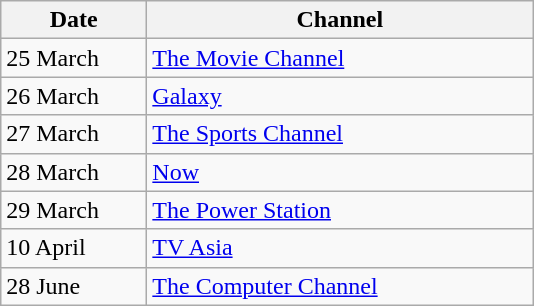<table class="wikitable">
<tr>
<th width=90>Date</th>
<th width=250>Channel</th>
</tr>
<tr>
<td>25 March</td>
<td><a href='#'>The Movie Channel</a></td>
</tr>
<tr>
<td>26 March</td>
<td><a href='#'>Galaxy</a></td>
</tr>
<tr>
<td>27 March</td>
<td><a href='#'>The Sports Channel</a></td>
</tr>
<tr>
<td>28 March</td>
<td><a href='#'>Now</a></td>
</tr>
<tr>
<td>29 March</td>
<td><a href='#'>The Power Station</a></td>
</tr>
<tr>
<td>10 April</td>
<td><a href='#'>TV Asia</a></td>
</tr>
<tr>
<td>28 June</td>
<td><a href='#'>The Computer Channel</a></td>
</tr>
</table>
